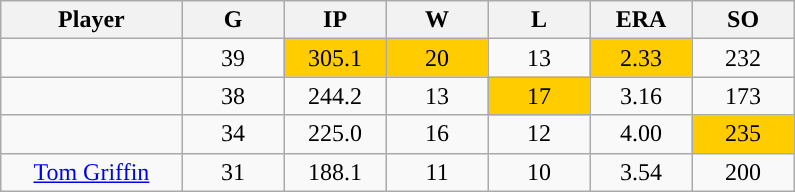<table class="wikitable sortable">
<tr>
<th bgcolor="#DDDDFF" width="16%">Player</th>
<th bgcolor="#DDDDFF" width="9%">G</th>
<th bgcolor="#DDDDFF" width="9%">IP</th>
<th bgcolor="#DDDDFF" width="9%">W</th>
<th bgcolor="#DDDDFF" width="9%">L</th>
<th bgcolor="#DDDDFF" width="9%">ERA</th>
<th bgcolor="#DDDDFF" width="9%">SO</th>
</tr>
<tr align="center">
<td></td>
<td>39</td>
<td style="background:#fc0;">305.1</td>
<td style="background:#fc0;">20</td>
<td>13</td>
<td style="background:#fc0;">2.33</td>
<td>232</td>
</tr>
<tr align="center">
<td></td>
<td>38</td>
<td>244.2</td>
<td>13</td>
<td style="background:#fc0;">17</td>
<td>3.16</td>
<td>173</td>
</tr>
<tr align="center">
<td></td>
<td>34</td>
<td>225.0</td>
<td>16</td>
<td>12</td>
<td>4.00</td>
<td style="background:#fc0;">235</td>
</tr>
<tr align="center">
<td><a href='#'>Tom Griffin</a></td>
<td>31</td>
<td>188.1</td>
<td>11</td>
<td>10</td>
<td>3.54</td>
<td>200</td>
</tr>
</table>
